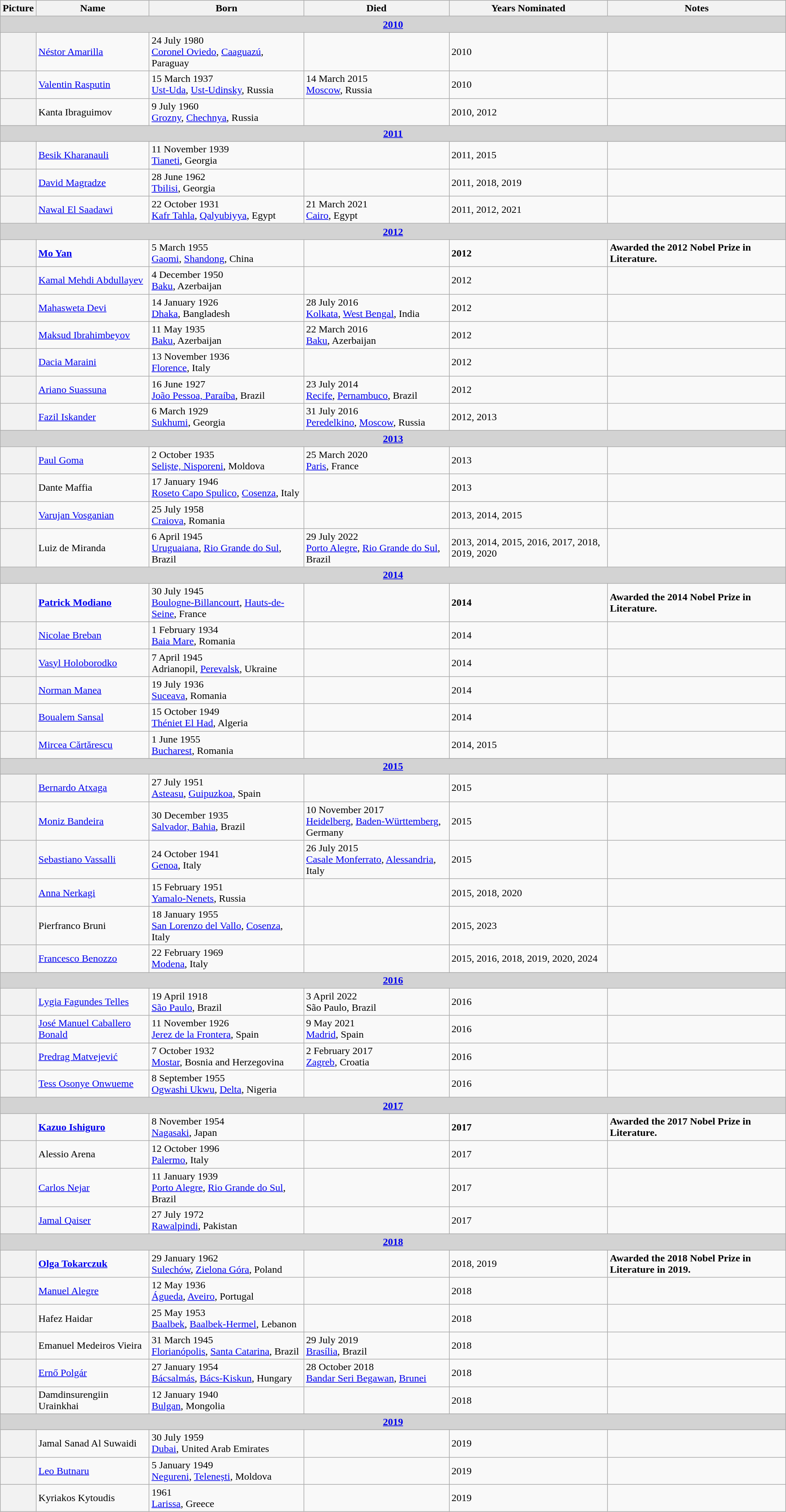<table class="wikitable sortable">
<tr>
<th>Picture</th>
<th>Name</th>
<th>Born</th>
<th>Died</th>
<th>Years Nominated</th>
<th>Notes</th>
</tr>
<tr id="2010">
<td colspan=6 align=center style="background:lightgray;white-space:nowrap"><strong><a href='#'>2010</a></strong></td>
</tr>
<tr>
<th scope=“row”></th>
<td><a href='#'>Néstor Amarilla</a></td>
<td>24 July 1980 <br><a href='#'>Coronel Oviedo</a>, <a href='#'>Caaguazú</a>, Paraguay</td>
<td></td>
<td>2010</td>
<td></td>
</tr>
<tr>
<th scope=“row”></th>
<td><a href='#'>Valentin Rasputin</a></td>
<td>15 March 1937 <br><a href='#'>Ust-Uda</a>, <a href='#'>Ust-Udinsky</a>, Russia</td>
<td>14 March 2015 <br><a href='#'>Moscow</a>, Russia</td>
<td>2010</td>
<td></td>
</tr>
<tr>
<th scope=“row”></th>
<td>Kanta Ibraguimov</td>
<td>9 July 1960 <br><a href='#'>Grozny</a>, <a href='#'>Chechnya</a>, Russia</td>
<td></td>
<td>2010, 2012</td>
<td></td>
</tr>
<tr id="2011">
<td colspan=6 align=center style="background:lightgray;white-space:nowrap"><strong><a href='#'>2011</a></strong></td>
</tr>
<tr>
<th scope=“row”></th>
<td><a href='#'>Besik Kharanauli</a></td>
<td>11 November 1939 <br><a href='#'>Tianeti</a>, Georgia</td>
<td></td>
<td>2011, 2015</td>
<td></td>
</tr>
<tr>
<th scope=“row”></th>
<td><a href='#'>David Magradze</a></td>
<td>28 June 1962 <br><a href='#'>Tbilisi</a>, Georgia</td>
<td></td>
<td>2011, 2018, 2019</td>
<td></td>
</tr>
<tr>
<th scope=“row”></th>
<td><a href='#'>Nawal El Saadawi</a></td>
<td>22 October 1931 <br><a href='#'>Kafr Tahla</a>, <a href='#'>Qalyubiyya</a>, Egypt</td>
<td>21 March 2021 <br><a href='#'>Cairo</a>, Egypt</td>
<td>2011, 2012, 2021</td>
<td></td>
</tr>
<tr id="2012">
<td colspan=6 align=center style="background:lightgray;white-space:nowrap"><strong><a href='#'>2012</a></strong></td>
</tr>
<tr>
<th scope=“row”></th>
<td><strong><a href='#'>Mo Yan</a></strong></td>
<td>5 March 1955 <br><a href='#'>Gaomi</a>, <a href='#'>Shandong</a>, China</td>
<td></td>
<td><strong>2012</strong></td>
<td><strong>Awarded the 2012 Nobel Prize in Literature.</strong></td>
</tr>
<tr>
<th scope=“row”></th>
<td><a href='#'>Kamal Mehdi Abdullayev</a></td>
<td>4 December 1950 <br><a href='#'>Baku</a>, Azerbaijan</td>
<td></td>
<td>2012</td>
<td></td>
</tr>
<tr>
<th scope=“row”></th>
<td><a href='#'>Mahasweta Devi</a></td>
<td>14 January 1926 <br><a href='#'>Dhaka</a>, Bangladesh</td>
<td>28 July 2016 <br><a href='#'>Kolkata</a>, <a href='#'>West Bengal</a>, India</td>
<td>2012</td>
<td></td>
</tr>
<tr>
<th scope=“row”></th>
<td><a href='#'>Maksud Ibrahimbeyov</a></td>
<td>11 May 1935 <br><a href='#'>Baku</a>, Azerbaijan</td>
<td>22 March 2016 <br><a href='#'>Baku</a>, Azerbaijan</td>
<td>2012</td>
<td></td>
</tr>
<tr>
<th scope=“row”></th>
<td><a href='#'>Dacia Maraini</a></td>
<td>13 November 1936 <br><a href='#'>Florence</a>, Italy</td>
<td></td>
<td>2012</td>
<td></td>
</tr>
<tr>
<th scope=“row”></th>
<td><a href='#'>Ariano Suassuna</a></td>
<td>16 June 1927 <br><a href='#'>João Pessoa, Paraíba</a>, Brazil</td>
<td>23 July 2014<br><a href='#'>Recife</a>, <a href='#'>Pernambuco</a>, Brazil</td>
<td>2012</td>
<td></td>
</tr>
<tr>
<th scope=“row”></th>
<td><a href='#'>Fazil Iskander</a></td>
<td>6 March 1929 <br><a href='#'>Sukhumi</a>, Georgia</td>
<td>31 July 2016 <br><a href='#'>Peredelkino</a>, <a href='#'>Moscow</a>, Russia</td>
<td>2012, 2013</td>
<td></td>
</tr>
<tr id="2013">
<td colspan=6 align=center style="background:lightgray;white-space:nowrap"><strong><a href='#'>2013</a></strong></td>
</tr>
<tr>
<th scope=“row”></th>
<td><a href='#'>Paul Goma</a></td>
<td>2 October 1935 <br><a href='#'>Seliște, Nisporeni</a>, Moldova</td>
<td>25 March 2020 <br><a href='#'>Paris</a>, France</td>
<td>2013</td>
<td></td>
</tr>
<tr>
<th scope=“row”></th>
<td>Dante Maffia</td>
<td>17 January 1946 <br><a href='#'>Roseto Capo Spulico</a>, <a href='#'>Cosenza</a>, Italy</td>
<td></td>
<td>2013</td>
<td></td>
</tr>
<tr>
<th scope=“row”></th>
<td><a href='#'>Varujan Vosganian</a></td>
<td>25 July 1958 <br><a href='#'>Craiova</a>, Romania</td>
<td></td>
<td>2013, 2014, 2015</td>
<td></td>
</tr>
<tr>
<th scope=“row”></th>
<td>Luiz de Miranda</td>
<td>6 April 1945 <br><a href='#'>Uruguaiana</a>, <a href='#'>Rio Grande do Sul</a>, Brazil</td>
<td>29 July 2022 <br><a href='#'>Porto Alegre</a>, <a href='#'>Rio Grande do Sul</a>, Brazil</td>
<td>2013, 2014, 2015, 2016, 2017, 2018, 2019, 2020</td>
<td></td>
</tr>
<tr id="2014">
<td colspan=6 align=center style="background:lightgray;white-space:nowrap"><strong><a href='#'>2014</a></strong></td>
</tr>
<tr>
<th scope=“row”></th>
<td><strong><a href='#'>Patrick Modiano</a></strong></td>
<td>30 July 1945 <br><a href='#'>Boulogne-Billancourt</a>, <a href='#'>Hauts-de-Seine</a>, France</td>
<td></td>
<td><strong>2014</strong></td>
<td><strong>Awarded the 2014 Nobel Prize in Literature.</strong></td>
</tr>
<tr>
<th scope=“row”></th>
<td><a href='#'>Nicolae Breban</a></td>
<td>1 February 1934 <br><a href='#'>Baia Mare</a>, Romania</td>
<td></td>
<td>2014</td>
<td></td>
</tr>
<tr>
<th scope=“row”></th>
<td><a href='#'>Vasyl Holoborodko</a></td>
<td>7 April 1945 <br>Adrianopil, <a href='#'>Perevalsk</a>, Ukraine</td>
<td></td>
<td>2014</td>
<td></td>
</tr>
<tr>
<th scope=“row”></th>
<td><a href='#'>Norman Manea</a></td>
<td>19 July 1936 <br><a href='#'>Suceava</a>, Romania</td>
<td></td>
<td>2014</td>
<td></td>
</tr>
<tr>
<th scope=“row”></th>
<td><a href='#'>Boualem Sansal</a></td>
<td>15 October 1949 <br><a href='#'>Théniet El Had</a>, Algeria</td>
<td></td>
<td>2014</td>
<td></td>
</tr>
<tr>
<th scope=“row”></th>
<td><a href='#'>Mircea Cărtărescu</a></td>
<td>1 June 1955 <br><a href='#'>Bucharest</a>, Romania</td>
<td></td>
<td>2014, 2015</td>
<td></td>
</tr>
<tr id="2015">
<td colspan=6 align=center style="background:lightgray;white-space:nowrap"><strong><a href='#'>2015</a></strong></td>
</tr>
<tr>
<th scope=“row”></th>
<td><a href='#'>Bernardo Atxaga</a></td>
<td>27 July 1951 <br><a href='#'>Asteasu</a>, <a href='#'>Guipuzkoa</a>, Spain</td>
<td></td>
<td>2015</td>
<td></td>
</tr>
<tr>
<th scope=“row”></th>
<td><a href='#'>Moniz Bandeira</a></td>
<td>30 December 1935 <br><a href='#'>Salvador, Bahia</a>, Brazil</td>
<td>10 November 2017 <br><a href='#'>Heidelberg</a>, <a href='#'>Baden-Württemberg</a>, Germany</td>
<td>2015</td>
<td></td>
</tr>
<tr>
<th scope=“row”></th>
<td><a href='#'>Sebastiano Vassalli</a></td>
<td>24 October 1941 <br><a href='#'>Genoa</a>, Italy</td>
<td>26 July 2015 <br><a href='#'>Casale Monferrato</a>, <a href='#'>Alessandria</a>, Italy</td>
<td>2015</td>
<td></td>
</tr>
<tr>
<th scope=“row”></th>
<td><a href='#'>Anna Nerkagi</a></td>
<td>15 February 1951 <br><a href='#'>Yamalo-Nenets</a>, Russia</td>
<td></td>
<td>2015, 2018, 2020</td>
<td></td>
</tr>
<tr>
<th scope=“row”></th>
<td>Pierfranco Bruni</td>
<td>18 January 1955 <br><a href='#'>San Lorenzo del Vallo</a>, <a href='#'>Cosenza</a>, Italy</td>
<td></td>
<td>2015, 2023</td>
<td></td>
</tr>
<tr>
<th scope=“row”></th>
<td><a href='#'>Francesco Benozzo</a></td>
<td>22 February 1969 <br><a href='#'>Modena</a>, Italy</td>
<td></td>
<td>2015, 2016, 2018, 2019, 2020, 2024</td>
<td></td>
</tr>
<tr id="2016">
<td colspan=6 align=center style="background:lightgray;white-space:nowrap"><strong><a href='#'>2016</a></strong></td>
</tr>
<tr>
<th scope=“row”></th>
<td><a href='#'>Lygia Fagundes Telles</a></td>
<td>19 April 1918 <br><a href='#'>São Paulo</a>, Brazil</td>
<td>3 April 2022 <br> São Paulo, Brazil</td>
<td>2016</td>
<td></td>
</tr>
<tr>
<th></th>
<td><a href='#'>José Manuel Caballero Bonald</a></td>
<td>11 November 1926 <br><a href='#'>Jerez de la Frontera</a>, Spain</td>
<td>9 May 2021 <br><a href='#'>Madrid</a>, Spain</td>
<td>2016</td>
<td></td>
</tr>
<tr>
<th scope=“row”></th>
<td><a href='#'>Predrag Matvejević</a></td>
<td>7 October 1932 <br><a href='#'>Mostar</a>, Bosnia and Herzegovina</td>
<td>2 February 2017 <br><a href='#'>Zagreb</a>, Croatia</td>
<td>2016</td>
<td></td>
</tr>
<tr>
<th scope=“row”></th>
<td><a href='#'>Tess Osonye Onwueme</a></td>
<td>8 September 1955 <br><a href='#'>Ogwashi Ukwu</a>, <a href='#'>Delta</a>, Nigeria</td>
<td></td>
<td>2016</td>
<td></td>
</tr>
<tr id="2017">
<td colspan=6 align=center style="background:lightgray;white-space:nowrap"><strong><a href='#'>2017</a></strong></td>
</tr>
<tr>
<th scope=“row”></th>
<td><strong><a href='#'>Kazuo Ishiguro</a></strong></td>
<td>8 November 1954 <br><a href='#'>Nagasaki</a>, Japan</td>
<td></td>
<td><strong>2017</strong></td>
<td><strong>Awarded the 2017 Nobel Prize in Literature.</strong></td>
</tr>
<tr>
<th scope=“row”></th>
<td>Alessio Arena</td>
<td>12 October 1996 <br><a href='#'>Palermo</a>, Italy</td>
<td></td>
<td>2017</td>
<td></td>
</tr>
<tr>
<th scope=“row”></th>
<td><a href='#'>Carlos Nejar</a></td>
<td>11 January 1939 <br><a href='#'>Porto Alegre</a>, <a href='#'>Rio Grande do Sul</a>, Brazil</td>
<td></td>
<td>2017</td>
<td></td>
</tr>
<tr>
<th scope=“row”></th>
<td><a href='#'>Jamal Qaiser</a></td>
<td>27 July 1972 <br><a href='#'>Rawalpindi</a>, Pakistan</td>
<td></td>
<td>2017</td>
<td></td>
</tr>
<tr id="2018">
<td colspan=6 align=center style="background:lightgray;white-space:nowrap"><strong><a href='#'>2018</a></strong></td>
</tr>
<tr>
<th scope=“row”></th>
<td><strong><a href='#'>Olga Tokarczuk</a></strong></td>
<td>29 January 1962 <br><a href='#'>Sulechów</a>, <a href='#'>Zielona Góra</a>, Poland</td>
<td></td>
<td>2018, 2019</td>
<td><strong>Awarded the 2018 Nobel Prize in Literature in 2019.</strong></td>
</tr>
<tr>
<th scope=“row”></th>
<td><a href='#'>Manuel Alegre</a></td>
<td>12 May 1936 <br><a href='#'>Águeda</a>, <a href='#'>Aveiro</a>, Portugal</td>
<td></td>
<td>2018</td>
<td></td>
</tr>
<tr>
<th scope=“row”></th>
<td>Hafez Haidar</td>
<td>25 May 1953 <br><a href='#'>Baalbek</a>, <a href='#'>Baalbek-Hermel</a>, Lebanon</td>
<td></td>
<td>2018</td>
<td></td>
</tr>
<tr>
<th scope=“row”></th>
<td>Emanuel Medeiros Vieira</td>
<td>31 March 1945 <br><a href='#'>Florianópolis</a>, <a href='#'>Santa Catarina</a>, Brazil</td>
<td>29 July 2019 <br><a href='#'>Brasília</a>, Brazil</td>
<td>2018</td>
<td></td>
</tr>
<tr>
<th scope=“row”></th>
<td><a href='#'>Ernő Polgár</a></td>
<td>27 January 1954 <br><a href='#'>Bácsalmás</a>, <a href='#'>Bács-Kiskun</a>, Hungary</td>
<td>28 October 2018 <br><a href='#'>Bandar Seri Begawan</a>, <a href='#'>Brunei</a></td>
<td>2018</td>
<td></td>
</tr>
<tr>
<th scope=“row”></th>
<td>Damdinsurengiin Urainkhai</td>
<td>12 January 1940 <br><a href='#'>Bulgan</a>, Mongolia</td>
<td></td>
<td>2018</td>
<td></td>
</tr>
<tr id="2019">
<td colspan=6 align=center style="background:lightgray;white-space:nowrap"><strong><a href='#'>2019</a></strong></td>
</tr>
<tr>
<th scope=“row”></th>
<td>Jamal Sanad Al Suwaidi</td>
<td>30 July 1959 <br><a href='#'>Dubai</a>, United Arab Emirates</td>
<td></td>
<td>2019</td>
<td></td>
</tr>
<tr>
<th scope=“row”></th>
<td><a href='#'>Leo Butnaru</a></td>
<td>5 January 1949 <br><a href='#'>Negureni</a>, <a href='#'>Telenești</a>, Moldova</td>
<td></td>
<td>2019</td>
<td></td>
</tr>
<tr>
<th scope=“row”></th>
<td>Kyriakos Kytoudis</td>
<td>1961 <br><a href='#'>Larissa</a>, Greece</td>
<td></td>
<td>2019</td>
<td></td>
</tr>
</table>
